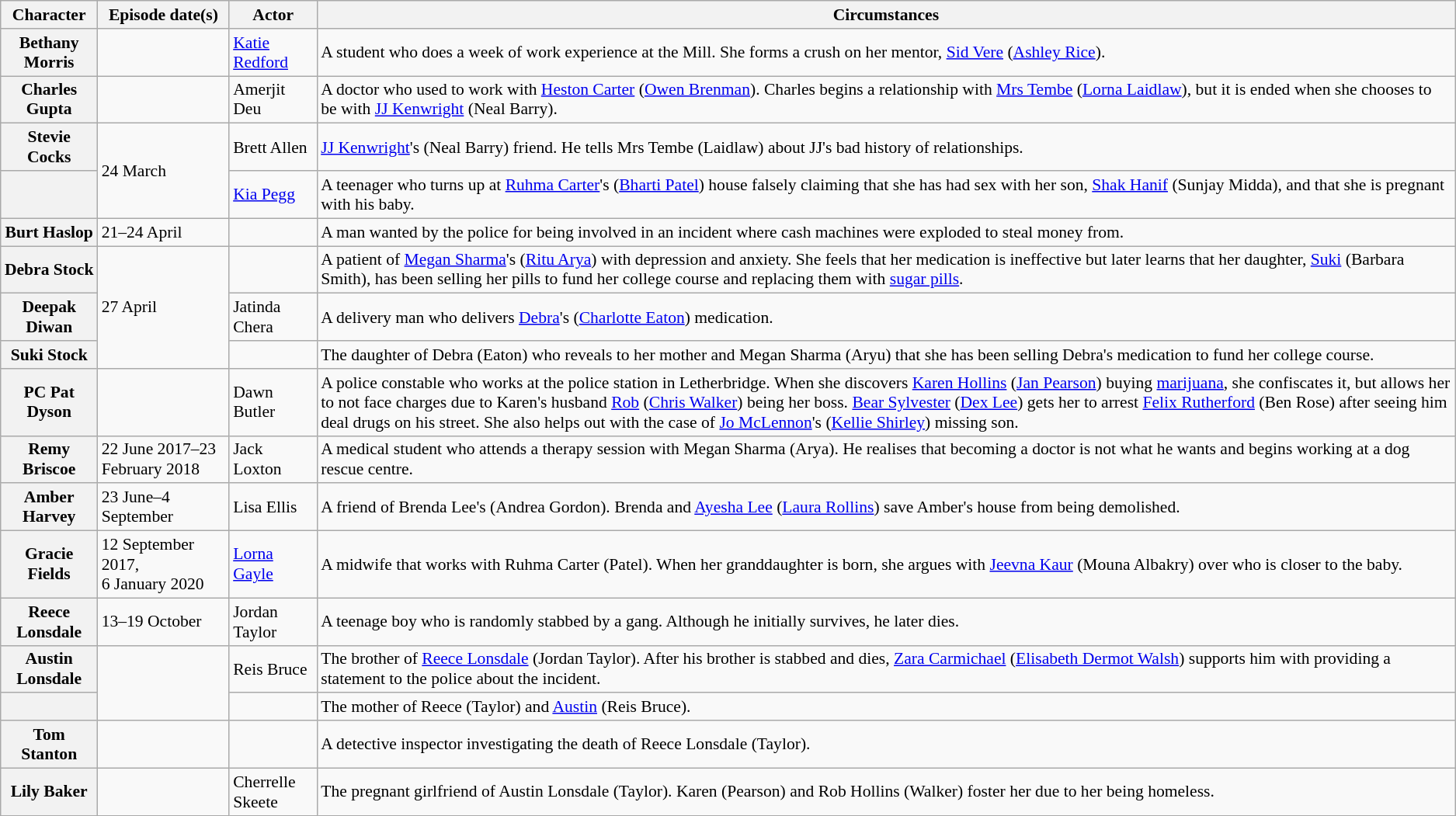<table class="wikitable plainrowheaders" style="font-size:90%">
<tr>
<th scope="col">Character</th>
<th scope="col">Episode date(s)</th>
<th scope="col">Actor</th>
<th scope="col">Circumstances</th>
</tr>
<tr>
<th scope="row">Bethany Morris </th>
<td></td>
<td><a href='#'>Katie Redford</a></td>
<td>A student who does a week of work experience at the Mill. She forms a crush on her mentor, <a href='#'>Sid Vere</a> (<a href='#'>Ashley Rice</a>).</td>
</tr>
<tr>
<th scope="row">Charles Gupta </th>
<td></td>
<td>Amerjit Deu</td>
<td>A doctor who used to work with <a href='#'>Heston Carter</a> (<a href='#'>Owen Brenman</a>). Charles begins a relationship with <a href='#'>Mrs Tembe</a> (<a href='#'>Lorna Laidlaw</a>), but it is ended when she chooses to be with <a href='#'>JJ Kenwright</a> (Neal Barry).</td>
</tr>
<tr>
<th scope="row">Stevie Cocks </th>
<td rowspan="2">24 March</td>
<td>Brett Allen</td>
<td><a href='#'>JJ Kenwright</a>'s (Neal Barry) friend. He tells Mrs Tembe (Laidlaw) about JJ's bad history of relationships.</td>
</tr>
<tr>
<th scope="row"> </th>
<td><a href='#'>Kia Pegg</a></td>
<td>A teenager who turns up at <a href='#'>Ruhma Carter</a>'s (<a href='#'>Bharti Patel</a>) house falsely claiming that she has had sex with her son, <a href='#'>Shak Hanif</a> (Sunjay Midda), and that she is pregnant with his baby.</td>
</tr>
<tr>
<th scope="row">Burt Haslop </th>
<td>21–24 April</td>
<td></td>
<td>A man wanted by the police for being involved in an incident where cash machines were exploded to steal money from.</td>
</tr>
<tr>
<th scope="row">Debra Stock </th>
<td rowspan="3">27 April</td>
<td></td>
<td>A patient of <a href='#'>Megan Sharma</a>'s (<a href='#'>Ritu Arya</a>) with depression and anxiety. She feels that her medication is ineffective but later learns that her daughter, <a href='#'>Suki</a> (Barbara Smith), has been selling her pills to fund her college course and replacing them with <a href='#'>sugar pills</a>.</td>
</tr>
<tr>
<th scope="row">Deepak Diwan</th>
<td>Jatinda Chera</td>
<td>A delivery man who delivers <a href='#'>Debra</a>'s (<a href='#'>Charlotte Eaton</a>) medication.</td>
</tr>
<tr>
<th scope="row">Suki Stock </th>
<td></td>
<td>The daughter of Debra (Eaton) who reveals to her mother and Megan Sharma (Aryu) that she has been selling Debra's medication to fund her college course.</td>
</tr>
<tr>
<th scope="row">PC Pat Dyson </th>
<td></td>
<td>Dawn Butler</td>
<td>A police constable who works at the police station in Letherbridge. When she discovers <a href='#'>Karen Hollins</a> (<a href='#'>Jan Pearson</a>) buying <a href='#'>marijuana</a>, she confiscates it, but allows her to not face charges due to Karen's husband <a href='#'>Rob</a> (<a href='#'>Chris Walker</a>) being her boss. <a href='#'>Bear Sylvester</a> (<a href='#'>Dex Lee</a>) gets her to arrest <a href='#'>Felix Rutherford</a> (Ben Rose) after seeing him deal drugs on his street. She also helps out with the case of <a href='#'>Jo McLennon</a>'s (<a href='#'>Kellie Shirley</a>) missing son.</td>
</tr>
<tr>
<th scope="row">Remy Briscoe </th>
<td>22 June 2017–23 February 2018</td>
<td>Jack Loxton</td>
<td>A medical student who attends a therapy session with Megan Sharma (Arya). He realises that becoming a doctor is not what he wants and begins working at a dog rescue centre.</td>
</tr>
<tr>
<th scope="row">Amber Harvey </th>
<td>23 June–4 September</td>
<td>Lisa Ellis</td>
<td>A friend of Brenda Lee's (Andrea Gordon). Brenda and <a href='#'>Ayesha Lee</a> (<a href='#'>Laura Rollins</a>) save Amber's house from being demolished.</td>
</tr>
<tr>
<th scope="row">Gracie Fields </th>
<td>12 September 2017,<br>6 January 2020</td>
<td><a href='#'>Lorna Gayle</a></td>
<td>A midwife that works with Ruhma Carter (Patel). When her granddaughter is born, she argues with <a href='#'>Jeevna Kaur</a> (Mouna Albakry) over who is closer to the baby.</td>
</tr>
<tr>
<th scope="row">Reece Lonsdale </th>
<td>13–19 October</td>
<td>Jordan Taylor</td>
<td>A teenage boy who is randomly stabbed by a gang. Although he initially survives, he later dies.</td>
</tr>
<tr>
<th scope="row">Austin Lonsdale </th>
<td rowspan="2"></td>
<td>Reis Bruce</td>
<td>The brother of <a href='#'>Reece Lonsdale</a> (Jordan Taylor). After his brother is stabbed and dies, <a href='#'>Zara Carmichael</a> (<a href='#'>Elisabeth Dermot Walsh</a>) supports him with providing a statement to the police about the incident.</td>
</tr>
<tr>
<th scope="row"> </th>
<td></td>
<td>The mother of Reece (Taylor) and <a href='#'>Austin</a> (Reis Bruce).</td>
</tr>
<tr>
<th scope="row">Tom Stanton </th>
<td></td>
<td></td>
<td>A detective inspector investigating the death of Reece Lonsdale (Taylor).</td>
</tr>
<tr>
<th scope="row">Lily Baker </th>
<td></td>
<td>Cherrelle Skeete</td>
<td>The pregnant girlfriend of Austin Lonsdale (Taylor). Karen (Pearson) and Rob Hollins (Walker) foster her due to her being homeless.</td>
</tr>
</table>
